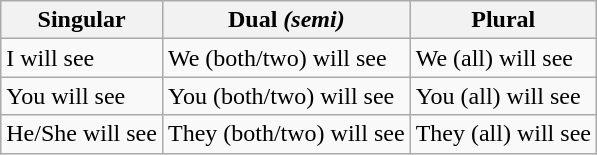<table class="wikitable">
<tr>
<th>Singular</th>
<th>Dual <em>(semi)</em></th>
<th>Plural</th>
</tr>
<tr>
<td>I will see</td>
<td>We (both/two) will see</td>
<td>We (all) will see</td>
</tr>
<tr>
<td>You will see</td>
<td>You (both/two) will see</td>
<td>You (all) will see</td>
</tr>
<tr>
<td>He/She will see</td>
<td>They (both/two) will see</td>
<td>They (all) will see</td>
</tr>
</table>
